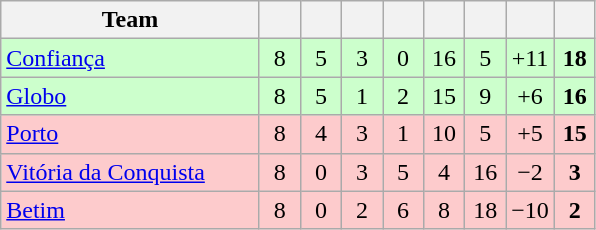<table class="wikitable" style="text-align: center;">
<tr>
<th width=165>Team</th>
<th width=20></th>
<th width=20></th>
<th width=20></th>
<th width=20></th>
<th width=20></th>
<th width=20></th>
<th width=20></th>
<th width=20></th>
</tr>
<tr bgcolor=#ccffcc>
<td align=left> <a href='#'>Confiança</a></td>
<td>8</td>
<td>5</td>
<td>3</td>
<td>0</td>
<td>16</td>
<td>5</td>
<td>+11</td>
<td><strong>18</strong></td>
</tr>
<tr bgcolor=#ccffcc>
<td align=left> <a href='#'>Globo</a></td>
<td>8</td>
<td>5</td>
<td>1</td>
<td>2</td>
<td>15</td>
<td>9</td>
<td>+6</td>
<td><strong>16</strong></td>
</tr>
<tr bgcolor=#FDCBCC>
<td align=left> <a href='#'>Porto</a></td>
<td>8</td>
<td>4</td>
<td>3</td>
<td>1</td>
<td>10</td>
<td>5</td>
<td>+5</td>
<td><strong>15</strong></td>
</tr>
<tr bgcolor=#FDCBCC>
<td align=left> <a href='#'>Vitória da Conquista</a></td>
<td>8</td>
<td>0</td>
<td>3</td>
<td>5</td>
<td>4</td>
<td>16</td>
<td>−2</td>
<td><strong>3 </strong></td>
</tr>
<tr bgcolor=#FDCBCC>
<td align=left> <a href='#'>Betim</a></td>
<td>8</td>
<td>0</td>
<td>2</td>
<td>6</td>
<td>8</td>
<td>18</td>
<td>−10</td>
<td><strong>2 </strong></td>
</tr>
</table>
